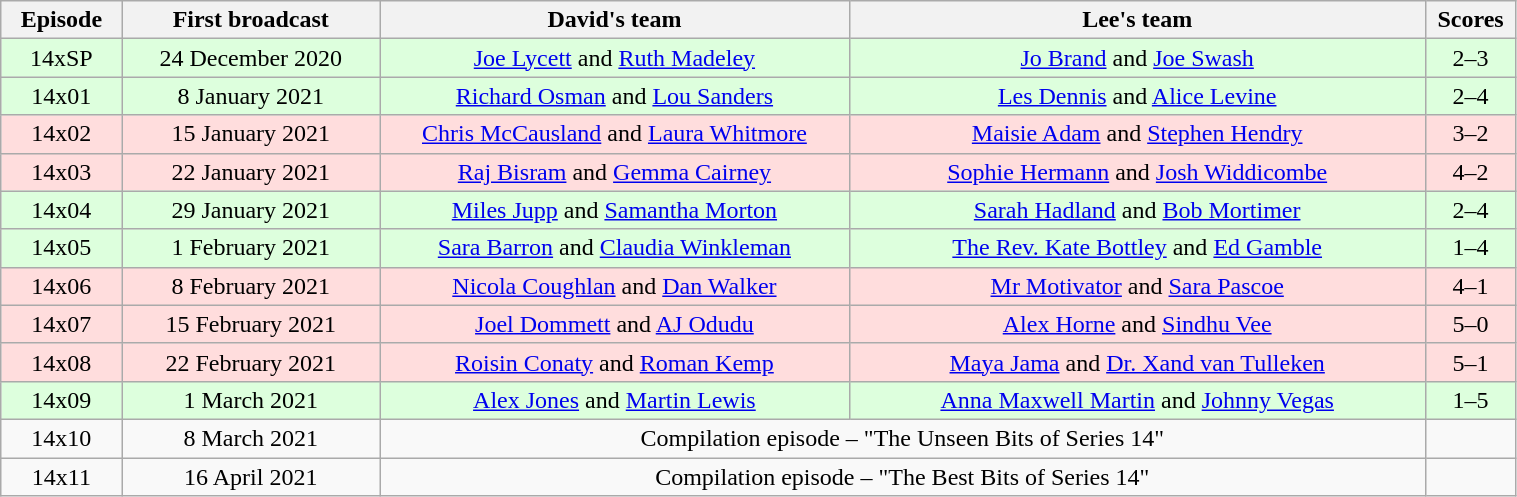<table class="wikitable"  style="width:80%; left:0 auto; text-align:center;">
<tr>
<th style="width:8%;">Episode</th>
<th style="width:17%;">First broadcast</th>
<th style="width:31%;">David's team</th>
<th style="width:38%;">Lee's team</th>
<th style="width:6%;">Scores</th>
</tr>
<tr style="background:#dfd;">
<td>14xSP</td>
<td>24 December 2020</td>
<td><a href='#'>Joe Lycett</a> and <a href='#'>Ruth Madeley</a></td>
<td><a href='#'>Jo Brand</a> and <a href='#'>Joe Swash</a></td>
<td>2–3</td>
</tr>
<tr style="background:#dfd;">
<td>14x01</td>
<td>8 January 2021</td>
<td><a href='#'>Richard Osman</a> and <a href='#'>Lou Sanders</a></td>
<td><a href='#'>Les Dennis</a> and <a href='#'>Alice Levine</a></td>
<td>2–4</td>
</tr>
<tr style="background:#fdd;">
<td>14x02</td>
<td>15 January 2021</td>
<td><a href='#'>Chris McCausland</a> and <a href='#'>Laura Whitmore</a></td>
<td><a href='#'>Maisie Adam</a> and <a href='#'>Stephen Hendry</a></td>
<td>3–2</td>
</tr>
<tr style="background:#fdd;">
<td>14x03</td>
<td>22 January 2021</td>
<td><a href='#'>Raj Bisram</a> and <a href='#'>Gemma Cairney</a></td>
<td><a href='#'>Sophie Hermann</a> and <a href='#'>Josh Widdicombe</a></td>
<td>4–2</td>
</tr>
<tr style="background:#dfd;">
<td>14x04</td>
<td>29 January 2021</td>
<td><a href='#'>Miles Jupp</a> and <a href='#'>Samantha Morton</a></td>
<td><a href='#'>Sarah Hadland</a> and <a href='#'>Bob Mortimer</a></td>
<td>2–4</td>
</tr>
<tr style="background:#dfd;">
<td>14x05</td>
<td>1 February 2021</td>
<td><a href='#'>Sara Barron</a> and <a href='#'>Claudia Winkleman</a></td>
<td><a href='#'>The Rev. Kate Bottley</a> and <a href='#'>Ed Gamble</a></td>
<td>1–4</td>
</tr>
<tr style="background:#fdd;">
<td>14x06</td>
<td>8 February 2021</td>
<td><a href='#'>Nicola Coughlan</a> and <a href='#'>Dan Walker</a></td>
<td><a href='#'>Mr Motivator</a> and <a href='#'>Sara Pascoe</a></td>
<td>4–1</td>
</tr>
<tr style="background:#fdd;">
<td>14x07</td>
<td>15 February 2021</td>
<td><a href='#'>Joel Dommett</a> and <a href='#'>AJ Odudu</a></td>
<td><a href='#'>Alex Horne</a> and <a href='#'>Sindhu Vee</a></td>
<td>5–0</td>
</tr>
<tr style="background:#fdd;">
<td>14x08</td>
<td>22 February 2021</td>
<td><a href='#'>Roisin Conaty</a> and <a href='#'>Roman Kemp</a></td>
<td><a href='#'>Maya Jama</a> and <a href='#'>Dr. Xand van Tulleken</a></td>
<td>5–1</td>
</tr>
<tr style="background:#dfd;">
<td>14x09</td>
<td>1 March 2021</td>
<td><a href='#'>Alex Jones</a> and <a href='#'>Martin Lewis</a></td>
<td><a href='#'>Anna Maxwell Martin</a> and <a href='#'>Johnny Vegas</a></td>
<td>1–5</td>
</tr>
<tr>
<td>14x10</td>
<td>8 March 2021</td>
<td colspan="2">Compilation episode – "The Unseen Bits of Series 14"</td>
<td></td>
</tr>
<tr>
<td>14x11</td>
<td>16 April 2021</td>
<td colspan="2">Compilation episode – "The Best Bits of Series 14"</td>
<td></td>
</tr>
</table>
